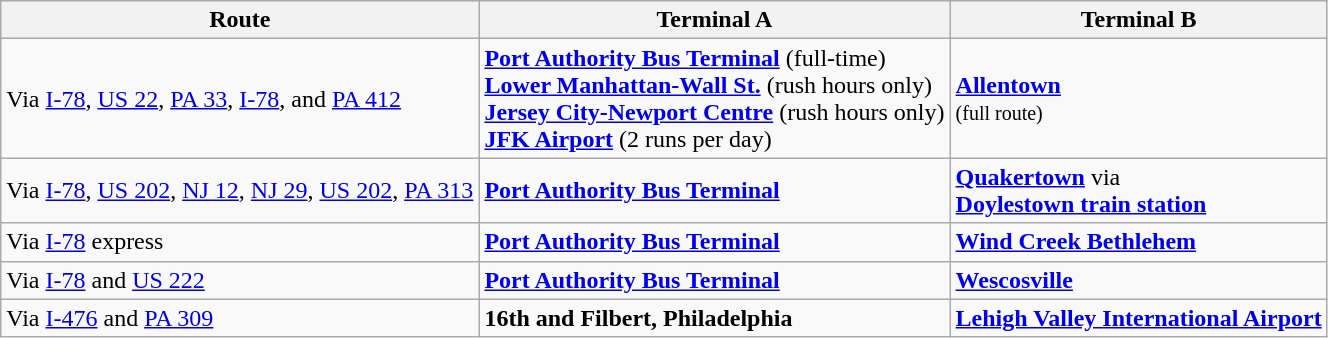<table class="wikitable">
<tr>
<th>Route</th>
<th>Terminal A</th>
<th>Terminal B</th>
</tr>
<tr>
<td>Via <a href='#'>I-78</a>, <a href='#'>US 22</a>, <a href='#'>PA 33</a>, <a href='#'>I-78</a>, and <a href='#'>PA 412</a></td>
<td><strong><a href='#'>Port Authority Bus Terminal</a></strong> (full-time)<br><strong><a href='#'>Lower Manhattan-Wall St.</a></strong> (rush hours only)<br><strong><a href='#'>Jersey City-Newport Centre</a></strong> (rush hours only)<br><strong><a href='#'>JFK Airport</a></strong> (2 runs per day)</td>
<td><strong><a href='#'>Allentown</a></strong><br><small>(full route)</small></td>
</tr>
<tr>
<td>Via <a href='#'>I-78</a>, <a href='#'>US 202</a>, <a href='#'>NJ 12</a>, <a href='#'>NJ 29</a>, <a href='#'>US 202</a>, <a href='#'>PA 313</a></td>
<td><strong><a href='#'>Port Authority Bus Terminal</a></strong></td>
<td><strong><a href='#'>Quakertown</a></strong> via<br><strong><a href='#'>Doylestown train station</a></strong></td>
</tr>
<tr>
<td>Via <a href='#'>I-78</a> express</td>
<td><strong><a href='#'>Port Authority Bus Terminal</a></strong></td>
<td><strong><a href='#'>Wind Creek Bethlehem</a></strong></td>
</tr>
<tr>
<td>Via <a href='#'>I-78</a> and <a href='#'>US 222</a></td>
<td><strong><a href='#'>Port Authority Bus Terminal</a></strong></td>
<td><strong><a href='#'>Wescosville</a></strong></td>
</tr>
<tr>
<td>Via <a href='#'>I-476</a> and <a href='#'>PA 309</a></td>
<td><strong>16th and Filbert, Philadelphia</strong></td>
<td><strong><a href='#'>Lehigh Valley International Airport</a></strong></td>
</tr>
</table>
